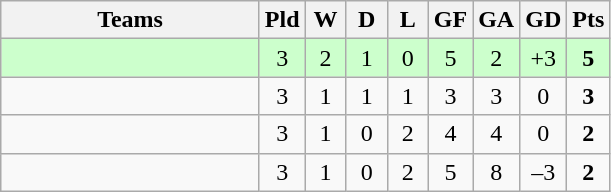<table class="wikitable" style="text-align: center;">
<tr>
<th width=165>Teams</th>
<th width=20>Pld</th>
<th width=20>W</th>
<th width=20>D</th>
<th width=20>L</th>
<th width=20>GF</th>
<th width=20>GA</th>
<th width=20>GD</th>
<th width=20>Pts</th>
</tr>
<tr align=center style="background:#ccffcc;">
<td style="text-align:left;"></td>
<td>3</td>
<td>2</td>
<td>1</td>
<td>0</td>
<td>5</td>
<td>2</td>
<td>+3</td>
<td><strong>5</strong></td>
</tr>
<tr align=center>
<td style="text-align:left;"></td>
<td>3</td>
<td>1</td>
<td>1</td>
<td>1</td>
<td>3</td>
<td>3</td>
<td>0</td>
<td><strong>3</strong></td>
</tr>
<tr align=center>
<td style="text-align:left;"></td>
<td>3</td>
<td>1</td>
<td>0</td>
<td>2</td>
<td>4</td>
<td>4</td>
<td>0</td>
<td><strong>2</strong></td>
</tr>
<tr align=center>
<td style="text-align:left;"></td>
<td>3</td>
<td>1</td>
<td>0</td>
<td>2</td>
<td>5</td>
<td>8</td>
<td>–3</td>
<td><strong>2</strong></td>
</tr>
</table>
